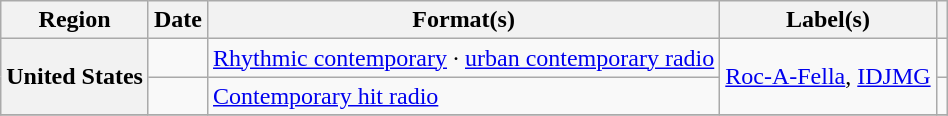<table class="wikitable plainrowheaders" style="text-align:left">
<tr>
<th scope="col">Region</th>
<th scope="col">Date</th>
<th scope="col">Format(s)</th>
<th scope="col">Label(s)</th>
<th scope="col"></th>
</tr>
<tr>
<th scope="row" rowspan="2">United States</th>
<td></td>
<td><a href='#'>Rhythmic contemporary</a> · <a href='#'>urban contemporary radio</a></td>
<td rowspan="2"><a href='#'>Roc-A-Fella</a>, <a href='#'>IDJMG</a></td>
<td></td>
</tr>
<tr>
<td></td>
<td><a href='#'>Contemporary hit radio</a></td>
<td></td>
</tr>
<tr>
</tr>
</table>
